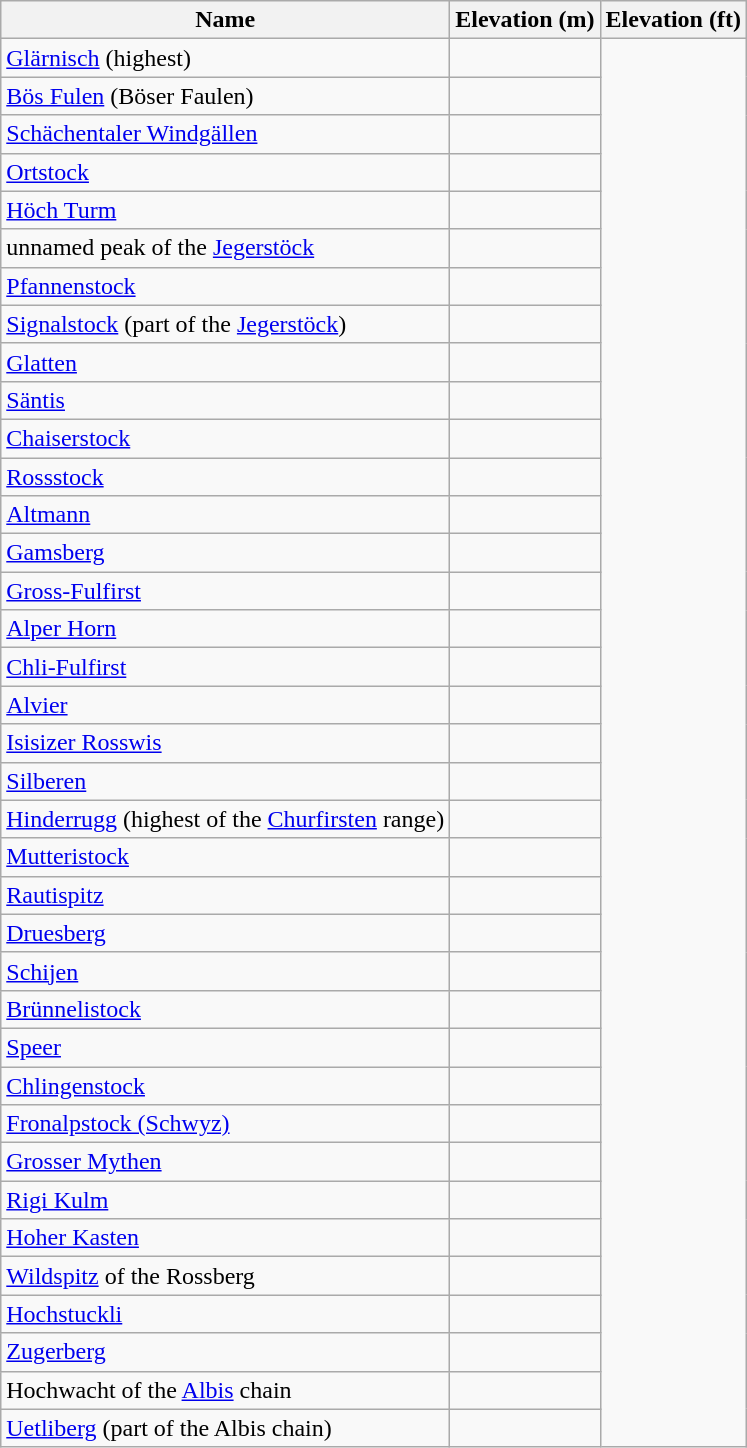<table class="wikitable sortable">
<tr>
<th>Name</th>
<th>Elevation (m)</th>
<th>Elevation (ft)</th>
</tr>
<tr>
<td><a href='#'>Glärnisch</a> (highest)</td>
<td></td>
</tr>
<tr>
<td><a href='#'>Bös Fulen</a> (Böser Faulen)</td>
<td></td>
</tr>
<tr>
<td><a href='#'>Schächentaler Windgällen</a></td>
<td></td>
</tr>
<tr>
<td><a href='#'>Ortstock</a></td>
<td></td>
</tr>
<tr>
<td><a href='#'>Höch Turm</a></td>
<td></td>
</tr>
<tr>
<td>unnamed peak of the <a href='#'>Jegerstöck</a></td>
<td></td>
</tr>
<tr>
<td><a href='#'>Pfannenstock</a></td>
<td></td>
</tr>
<tr>
<td><a href='#'>Signalstock</a> (part of the <a href='#'>Jegerstöck</a>)</td>
<td></td>
</tr>
<tr>
<td><a href='#'>Glatten</a></td>
<td></td>
</tr>
<tr>
<td><a href='#'>Säntis</a></td>
<td></td>
</tr>
<tr>
<td><a href='#'>Chaiserstock</a></td>
<td></td>
</tr>
<tr>
<td><a href='#'>Rossstock</a></td>
<td></td>
</tr>
<tr>
<td><a href='#'>Altmann</a></td>
<td></td>
</tr>
<tr>
<td><a href='#'>Gamsberg</a></td>
<td></td>
</tr>
<tr>
<td><a href='#'>Gross-Fulfirst</a></td>
<td></td>
</tr>
<tr>
<td><a href='#'>Alper Horn</a></td>
<td></td>
</tr>
<tr>
<td><a href='#'>Chli-Fulfirst</a></td>
<td></td>
</tr>
<tr>
<td><a href='#'>Alvier</a></td>
<td></td>
</tr>
<tr>
<td><a href='#'>Isisizer Rosswis</a></td>
<td></td>
</tr>
<tr>
<td><a href='#'>Silberen</a></td>
<td></td>
</tr>
<tr>
<td><a href='#'>Hinderrugg</a> (highest of the <a href='#'>Churfirsten</a> range)</td>
<td></td>
</tr>
<tr>
<td><a href='#'>Mutteristock</a></td>
<td></td>
</tr>
<tr>
<td><a href='#'>Rautispitz</a></td>
<td></td>
</tr>
<tr>
<td><a href='#'>Druesberg</a></td>
<td></td>
</tr>
<tr>
<td><a href='#'>Schijen</a></td>
<td></td>
</tr>
<tr>
<td><a href='#'>Brünnelistock</a></td>
<td></td>
</tr>
<tr>
<td><a href='#'>Speer</a></td>
<td></td>
</tr>
<tr>
<td><a href='#'>Chlingenstock</a></td>
<td></td>
</tr>
<tr>
<td><a href='#'>Fronalpstock (Schwyz)</a></td>
<td></td>
</tr>
<tr>
<td><a href='#'>Grosser Mythen</a></td>
<td></td>
</tr>
<tr>
<td><a href='#'>Rigi Kulm</a></td>
<td></td>
</tr>
<tr>
<td><a href='#'>Hoher Kasten</a></td>
<td></td>
</tr>
<tr>
<td><a href='#'>Wildspitz</a> of the Rossberg</td>
<td></td>
</tr>
<tr>
<td><a href='#'>Hochstuckli</a></td>
<td></td>
</tr>
<tr>
<td><a href='#'>Zugerberg</a></td>
<td></td>
</tr>
<tr>
<td>Hochwacht of the <a href='#'>Albis</a> chain</td>
<td></td>
</tr>
<tr>
<td><a href='#'>Uetliberg</a> (part of the Albis chain)</td>
<td></td>
</tr>
</table>
